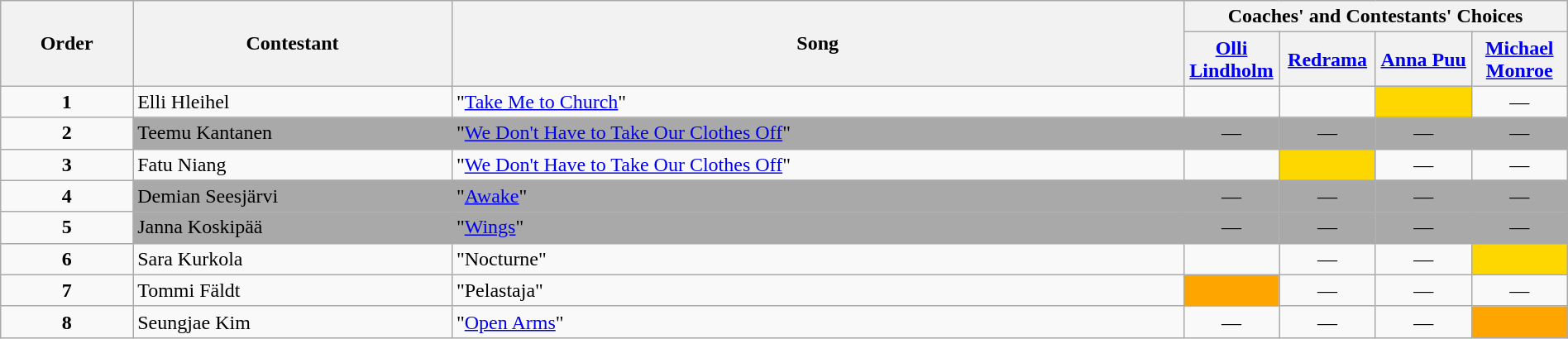<table class="wikitable" style="width:100%;">
<tr>
<th rowspan=2>Order</th>
<th rowspan=2>Contestant</th>
<th rowspan=2>Song</th>
<th colspan=4>Coaches' and Contestants' Choices</th>
</tr>
<tr>
<th width="70"><a href='#'>Olli Lindholm</a></th>
<th width="70"><a href='#'>Redrama</a></th>
<th width="70"><a href='#'>Anna Puu</a></th>
<th width="70"><a href='#'>Michael Monroe</a></th>
</tr>
<tr>
<td align="center"><strong>1</strong></td>
<td>Elli Hleihel</td>
<td>"<a href='#'>Take Me to Church</a>"</td>
<td style=";text-align:center;"></td>
<td style=";text-align:center;"></td>
<td style="background:gold;text-align:center;"></td>
<td align="center">—</td>
</tr>
<tr>
<td align="center"><strong>2</strong></td>
<td style="background:darkgrey;text-align:left;">Teemu Kantanen</td>
<td style="background:darkgrey;text-align:left;">"<a href='#'>We Don't Have to Take Our Clothes Off</a>"</td>
<td style="background:darkgrey;text-align:center;">—</td>
<td style="background:darkgrey;text-align:center;">—</td>
<td style="background:darkgrey;text-align:center;">—</td>
<td style="background:darkgrey;text-align:center;">—</td>
</tr>
<tr>
<td align="center"><strong>3</strong></td>
<td>Fatu Niang</td>
<td>"<a href='#'>We Don't Have to Take Our Clothes Off</a>"</td>
<td style=";text-align:center;"></td>
<td style="background:gold;text-align:center;"></td>
<td align="center">—</td>
<td align="center">—</td>
</tr>
<tr>
<td align="center"><strong>4</strong></td>
<td style="background:darkgrey;text-align:left;">Demian Seesjärvi</td>
<td style="background:darkgrey;text-align:left;">"<a href='#'>Awake</a>"</td>
<td style="background:darkgrey;text-align:center;">—</td>
<td style="background:darkgrey;text-align:center;">—</td>
<td style="background:darkgrey;text-align:center;">—</td>
<td style="background:darkgrey;text-align:center;">—</td>
</tr>
<tr>
<td align="center"><strong>5</strong></td>
<td style="background:darkgrey;text-align:left;">Janna Koskipää</td>
<td style="background:darkgrey;text-align:left;">"<a href='#'>Wings</a>"</td>
<td style="background:darkgrey;text-align:center;">—</td>
<td style="background:darkgrey;text-align:center;">—</td>
<td style="background:darkgrey;text-align:center;">—</td>
<td style="background:darkgrey;text-align:center;">—</td>
</tr>
<tr>
<td align="center"><strong>6</strong></td>
<td>Sara Kurkola</td>
<td>"Nocturne"</td>
<td style=";text-align:center;"></td>
<td align="center">—</td>
<td align="center">—</td>
<td style="background:gold;text-align:center;"></td>
</tr>
<tr>
<td align="center"><strong>7</strong></td>
<td>Tommi Fäldt</td>
<td>"Pelastaja"</td>
<td style="background:orange;text-align:center;"></td>
<td align="center">—</td>
<td align="center">—</td>
<td align="center">—</td>
</tr>
<tr>
<td align="center"><strong>8</strong></td>
<td>Seungjae Kim</td>
<td>"<a href='#'>Open Arms</a>"</td>
<td align="center">—</td>
<td align="center">—</td>
<td align="center">—</td>
<td style="background:orange;text-align:center;"></td>
</tr>
</table>
